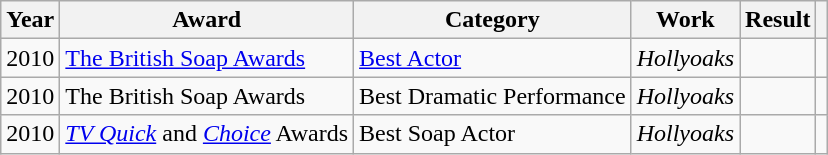<table class="wikitable">
<tr>
<th>Year</th>
<th>Award</th>
<th>Category</th>
<th>Work</th>
<th>Result</th>
<th></th>
</tr>
<tr>
<td>2010</td>
<td><a href='#'>The British Soap Awards</a></td>
<td><a href='#'>Best Actor</a></td>
<td><em>Hollyoaks</em></td>
<td></td>
<td align="center"></td>
</tr>
<tr>
<td>2010</td>
<td>The British Soap Awards</td>
<td>Best Dramatic Performance</td>
<td><em>Hollyoaks</em></td>
<td></td>
<td align="center"></td>
</tr>
<tr>
<td>2010</td>
<td><em><a href='#'>TV Quick</a></em> and <em><a href='#'>Choice</a></em> Awards</td>
<td>Best Soap Actor</td>
<td><em>Hollyoaks</em></td>
<td></td>
<td align="center"></td>
</tr>
</table>
